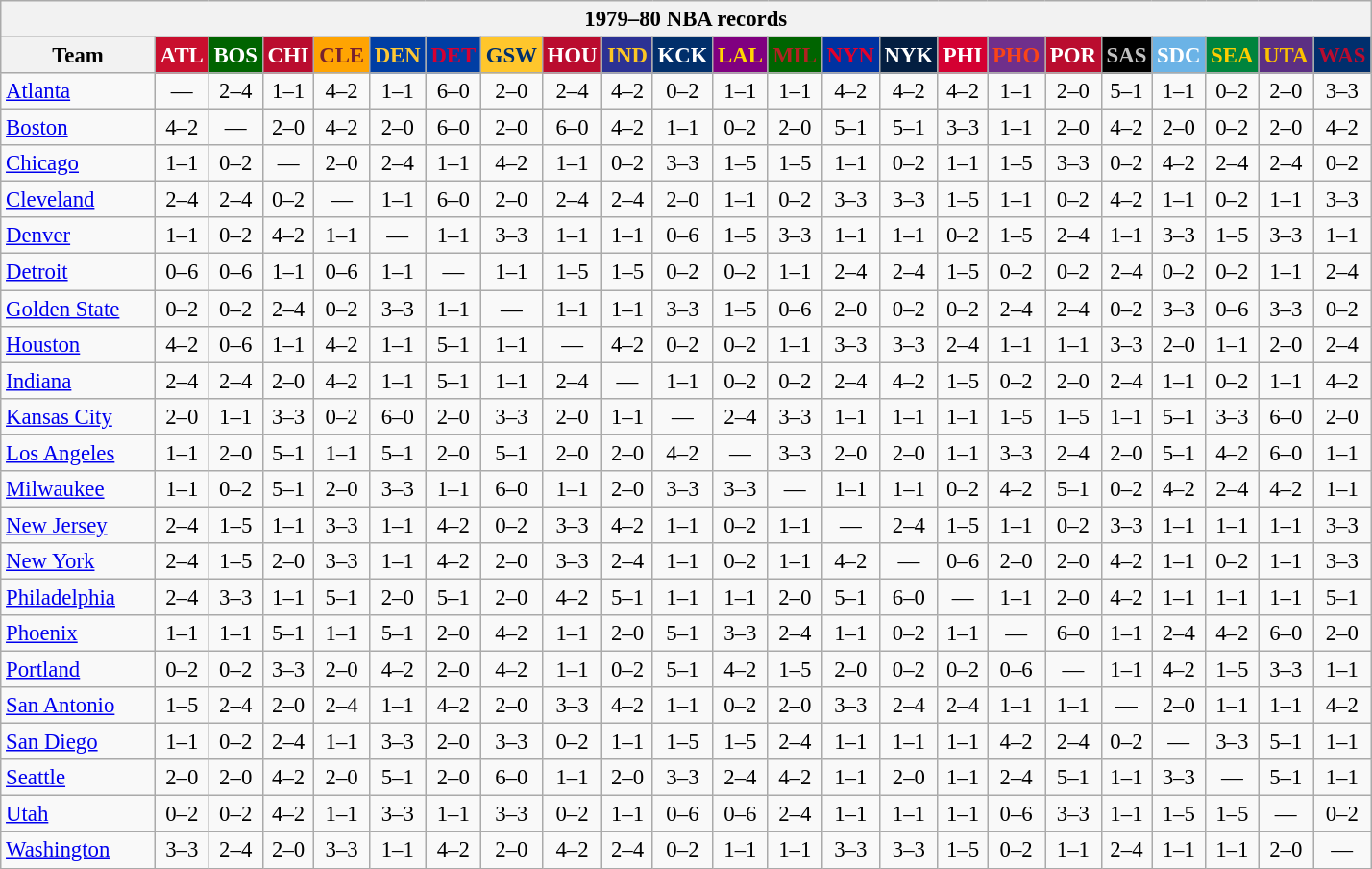<table class="wikitable" style="font-size:95%; text-align:center;">
<tr>
<th colspan=23>1979–80 NBA records</th>
</tr>
<tr>
<th width=100>Team</th>
<th style="background:#C90F2E;color:#FFFFFF;width=35">ATL</th>
<th style="background:#006400;color:#FFFFFF;width=35">BOS</th>
<th style="background:#BA0C2F;color:#FFFFFF;width=35">CHI</th>
<th style="background:#FFA402;color:#77222F;width=35">CLE</th>
<th style="background:#003EA4;color:#FDC835;width=35">DEN</th>
<th style="background:#003EA4;color:#D50032;width=35">DET</th>
<th style="background:#FFC62C;color:#012F6B;width=35">GSW</th>
<th style="background:#BA0C2F;color:#FFFFFF;width=35">HOU</th>
<th style="background:#2C3294;color:#FCC624;width=35">IND</th>
<th style="background:#012F6B;color:#FFFFFF;width=35">KCK</th>
<th style="background:#800080;color:#FFD700;width=35">LAL</th>
<th style="background:#006400;color:#B22222;width=35">MIL</th>
<th style="background:#0032A1;color:#E5002B;width=35">NYN</th>
<th style="background:#031E41;color:#FFFFFF;width=35">NYK</th>
<th style="background:#D40032;color:#FFFFFF;width=35">PHI</th>
<th style="background:#702F8B;color:#FA4417;width=35">PHO</th>
<th style="background:#BA0C2F;color:#FFFFFF;width=35">POR</th>
<th style="background:#000000;color:#C0C0C0;width=35">SAS</th>
<th style="background:#6BB3E6;color:#FFFFFF;width=35">SDC</th>
<th style="background:#00843D;color:#FFCD01;width=35">SEA</th>
<th style="background:#5C2F83;color:#FCC200;width=35">UTA</th>
<th style="background:#012F6D;color:#BA0C2F;width=35">WAS</th>
</tr>
<tr>
<td style="text-align:left;"><a href='#'>Atlanta</a></td>
<td>—</td>
<td>2–4</td>
<td>1–1</td>
<td>4–2</td>
<td>1–1</td>
<td>6–0</td>
<td>2–0</td>
<td>2–4</td>
<td>4–2</td>
<td>0–2</td>
<td>1–1</td>
<td>1–1</td>
<td>4–2</td>
<td>4–2</td>
<td>4–2</td>
<td>1–1</td>
<td>2–0</td>
<td>5–1</td>
<td>1–1</td>
<td>0–2</td>
<td>2–0</td>
<td>3–3</td>
</tr>
<tr>
<td style="text-align:left;"><a href='#'>Boston</a></td>
<td>4–2</td>
<td>—</td>
<td>2–0</td>
<td>4–2</td>
<td>2–0</td>
<td>6–0</td>
<td>2–0</td>
<td>6–0</td>
<td>4–2</td>
<td>1–1</td>
<td>0–2</td>
<td>2–0</td>
<td>5–1</td>
<td>5–1</td>
<td>3–3</td>
<td>1–1</td>
<td>2–0</td>
<td>4–2</td>
<td>2–0</td>
<td>0–2</td>
<td>2–0</td>
<td>4–2</td>
</tr>
<tr>
<td style="text-align:left;"><a href='#'>Chicago</a></td>
<td>1–1</td>
<td>0–2</td>
<td>—</td>
<td>2–0</td>
<td>2–4</td>
<td>1–1</td>
<td>4–2</td>
<td>1–1</td>
<td>0–2</td>
<td>3–3</td>
<td>1–5</td>
<td>1–5</td>
<td>1–1</td>
<td>0–2</td>
<td>1–1</td>
<td>1–5</td>
<td>3–3</td>
<td>0–2</td>
<td>4–2</td>
<td>2–4</td>
<td>2–4</td>
<td>0–2</td>
</tr>
<tr>
<td style="text-align:left;"><a href='#'>Cleveland</a></td>
<td>2–4</td>
<td>2–4</td>
<td>0–2</td>
<td>—</td>
<td>1–1</td>
<td>6–0</td>
<td>2–0</td>
<td>2–4</td>
<td>2–4</td>
<td>2–0</td>
<td>1–1</td>
<td>0–2</td>
<td>3–3</td>
<td>3–3</td>
<td>1–5</td>
<td>1–1</td>
<td>0–2</td>
<td>4–2</td>
<td>1–1</td>
<td>0–2</td>
<td>1–1</td>
<td>3–3</td>
</tr>
<tr>
<td style="text-align:left;"><a href='#'>Denver</a></td>
<td>1–1</td>
<td>0–2</td>
<td>4–2</td>
<td>1–1</td>
<td>—</td>
<td>1–1</td>
<td>3–3</td>
<td>1–1</td>
<td>1–1</td>
<td>0–6</td>
<td>1–5</td>
<td>3–3</td>
<td>1–1</td>
<td>1–1</td>
<td>0–2</td>
<td>1–5</td>
<td>2–4</td>
<td>1–1</td>
<td>3–3</td>
<td>1–5</td>
<td>3–3</td>
<td>1–1</td>
</tr>
<tr>
<td style="text-align:left;"><a href='#'>Detroit</a></td>
<td>0–6</td>
<td>0–6</td>
<td>1–1</td>
<td>0–6</td>
<td>1–1</td>
<td>—</td>
<td>1–1</td>
<td>1–5</td>
<td>1–5</td>
<td>0–2</td>
<td>0–2</td>
<td>1–1</td>
<td>2–4</td>
<td>2–4</td>
<td>1–5</td>
<td>0–2</td>
<td>0–2</td>
<td>2–4</td>
<td>0–2</td>
<td>0–2</td>
<td>1–1</td>
<td>2–4</td>
</tr>
<tr>
<td style="text-align:left;"><a href='#'>Golden State</a></td>
<td>0–2</td>
<td>0–2</td>
<td>2–4</td>
<td>0–2</td>
<td>3–3</td>
<td>1–1</td>
<td>—</td>
<td>1–1</td>
<td>1–1</td>
<td>3–3</td>
<td>1–5</td>
<td>0–6</td>
<td>2–0</td>
<td>0–2</td>
<td>0–2</td>
<td>2–4</td>
<td>2–4</td>
<td>0–2</td>
<td>3–3</td>
<td>0–6</td>
<td>3–3</td>
<td>0–2</td>
</tr>
<tr>
<td style="text-align:left;"><a href='#'>Houston</a></td>
<td>4–2</td>
<td>0–6</td>
<td>1–1</td>
<td>4–2</td>
<td>1–1</td>
<td>5–1</td>
<td>1–1</td>
<td>—</td>
<td>4–2</td>
<td>0–2</td>
<td>0–2</td>
<td>1–1</td>
<td>3–3</td>
<td>3–3</td>
<td>2–4</td>
<td>1–1</td>
<td>1–1</td>
<td>3–3</td>
<td>2–0</td>
<td>1–1</td>
<td>2–0</td>
<td>2–4</td>
</tr>
<tr>
<td style="text-align:left;"><a href='#'>Indiana</a></td>
<td>2–4</td>
<td>2–4</td>
<td>2–0</td>
<td>4–2</td>
<td>1–1</td>
<td>5–1</td>
<td>1–1</td>
<td>2–4</td>
<td>—</td>
<td>1–1</td>
<td>0–2</td>
<td>0–2</td>
<td>2–4</td>
<td>4–2</td>
<td>1–5</td>
<td>0–2</td>
<td>2–0</td>
<td>2–4</td>
<td>1–1</td>
<td>0–2</td>
<td>1–1</td>
<td>4–2</td>
</tr>
<tr>
<td style="text-align:left;"><a href='#'>Kansas City</a></td>
<td>2–0</td>
<td>1–1</td>
<td>3–3</td>
<td>0–2</td>
<td>6–0</td>
<td>2–0</td>
<td>3–3</td>
<td>2–0</td>
<td>1–1</td>
<td>—</td>
<td>2–4</td>
<td>3–3</td>
<td>1–1</td>
<td>1–1</td>
<td>1–1</td>
<td>1–5</td>
<td>1–5</td>
<td>1–1</td>
<td>5–1</td>
<td>3–3</td>
<td>6–0</td>
<td>2–0</td>
</tr>
<tr>
<td style="text-align:left;"><a href='#'>Los Angeles</a></td>
<td>1–1</td>
<td>2–0</td>
<td>5–1</td>
<td>1–1</td>
<td>5–1</td>
<td>2–0</td>
<td>5–1</td>
<td>2–0</td>
<td>2–0</td>
<td>4–2</td>
<td>—</td>
<td>3–3</td>
<td>2–0</td>
<td>2–0</td>
<td>1–1</td>
<td>3–3</td>
<td>2–4</td>
<td>2–0</td>
<td>5–1</td>
<td>4–2</td>
<td>6–0</td>
<td>1–1</td>
</tr>
<tr>
<td style="text-align:left;"><a href='#'>Milwaukee</a></td>
<td>1–1</td>
<td>0–2</td>
<td>5–1</td>
<td>2–0</td>
<td>3–3</td>
<td>1–1</td>
<td>6–0</td>
<td>1–1</td>
<td>2–0</td>
<td>3–3</td>
<td>3–3</td>
<td>—</td>
<td>1–1</td>
<td>1–1</td>
<td>0–2</td>
<td>4–2</td>
<td>5–1</td>
<td>0–2</td>
<td>4–2</td>
<td>2–4</td>
<td>4–2</td>
<td>1–1</td>
</tr>
<tr>
<td style="text-align:left;"><a href='#'>New Jersey</a></td>
<td>2–4</td>
<td>1–5</td>
<td>1–1</td>
<td>3–3</td>
<td>1–1</td>
<td>4–2</td>
<td>0–2</td>
<td>3–3</td>
<td>4–2</td>
<td>1–1</td>
<td>0–2</td>
<td>1–1</td>
<td>—</td>
<td>2–4</td>
<td>1–5</td>
<td>1–1</td>
<td>0–2</td>
<td>3–3</td>
<td>1–1</td>
<td>1–1</td>
<td>1–1</td>
<td>3–3</td>
</tr>
<tr>
<td style="text-align:left;"><a href='#'>New York</a></td>
<td>2–4</td>
<td>1–5</td>
<td>2–0</td>
<td>3–3</td>
<td>1–1</td>
<td>4–2</td>
<td>2–0</td>
<td>3–3</td>
<td>2–4</td>
<td>1–1</td>
<td>0–2</td>
<td>1–1</td>
<td>4–2</td>
<td>—</td>
<td>0–6</td>
<td>2–0</td>
<td>2–0</td>
<td>4–2</td>
<td>1–1</td>
<td>0–2</td>
<td>1–1</td>
<td>3–3</td>
</tr>
<tr>
<td style="text-align:left;"><a href='#'>Philadelphia</a></td>
<td>2–4</td>
<td>3–3</td>
<td>1–1</td>
<td>5–1</td>
<td>2–0</td>
<td>5–1</td>
<td>2–0</td>
<td>4–2</td>
<td>5–1</td>
<td>1–1</td>
<td>1–1</td>
<td>2–0</td>
<td>5–1</td>
<td>6–0</td>
<td>—</td>
<td>1–1</td>
<td>2–0</td>
<td>4–2</td>
<td>1–1</td>
<td>1–1</td>
<td>1–1</td>
<td>5–1</td>
</tr>
<tr>
<td style="text-align:left;"><a href='#'>Phoenix</a></td>
<td>1–1</td>
<td>1–1</td>
<td>5–1</td>
<td>1–1</td>
<td>5–1</td>
<td>2–0</td>
<td>4–2</td>
<td>1–1</td>
<td>2–0</td>
<td>5–1</td>
<td>3–3</td>
<td>2–4</td>
<td>1–1</td>
<td>0–2</td>
<td>1–1</td>
<td>—</td>
<td>6–0</td>
<td>1–1</td>
<td>2–4</td>
<td>4–2</td>
<td>6–0</td>
<td>2–0</td>
</tr>
<tr>
<td style="text-align:left;"><a href='#'>Portland</a></td>
<td>0–2</td>
<td>0–2</td>
<td>3–3</td>
<td>2–0</td>
<td>4–2</td>
<td>2–0</td>
<td>4–2</td>
<td>1–1</td>
<td>0–2</td>
<td>5–1</td>
<td>4–2</td>
<td>1–5</td>
<td>2–0</td>
<td>0–2</td>
<td>0–2</td>
<td>0–6</td>
<td>—</td>
<td>1–1</td>
<td>4–2</td>
<td>1–5</td>
<td>3–3</td>
<td>1–1</td>
</tr>
<tr>
<td style="text-align:left;"><a href='#'>San Antonio</a></td>
<td>1–5</td>
<td>2–4</td>
<td>2–0</td>
<td>2–4</td>
<td>1–1</td>
<td>4–2</td>
<td>2–0</td>
<td>3–3</td>
<td>4–2</td>
<td>1–1</td>
<td>0–2</td>
<td>2–0</td>
<td>3–3</td>
<td>2–4</td>
<td>2–4</td>
<td>1–1</td>
<td>1–1</td>
<td>—</td>
<td>2–0</td>
<td>1–1</td>
<td>1–1</td>
<td>4–2</td>
</tr>
<tr>
<td style="text-align:left;"><a href='#'>San Diego</a></td>
<td>1–1</td>
<td>0–2</td>
<td>2–4</td>
<td>1–1</td>
<td>3–3</td>
<td>2–0</td>
<td>3–3</td>
<td>0–2</td>
<td>1–1</td>
<td>1–5</td>
<td>1–5</td>
<td>2–4</td>
<td>1–1</td>
<td>1–1</td>
<td>1–1</td>
<td>4–2</td>
<td>2–4</td>
<td>0–2</td>
<td>—</td>
<td>3–3</td>
<td>5–1</td>
<td>1–1</td>
</tr>
<tr>
<td style="text-align:left;"><a href='#'>Seattle</a></td>
<td>2–0</td>
<td>2–0</td>
<td>4–2</td>
<td>2–0</td>
<td>5–1</td>
<td>2–0</td>
<td>6–0</td>
<td>1–1</td>
<td>2–0</td>
<td>3–3</td>
<td>2–4</td>
<td>4–2</td>
<td>1–1</td>
<td>2–0</td>
<td>1–1</td>
<td>2–4</td>
<td>5–1</td>
<td>1–1</td>
<td>3–3</td>
<td>—</td>
<td>5–1</td>
<td>1–1</td>
</tr>
<tr>
<td style="text-align:left;"><a href='#'>Utah</a></td>
<td>0–2</td>
<td>0–2</td>
<td>4–2</td>
<td>1–1</td>
<td>3–3</td>
<td>1–1</td>
<td>3–3</td>
<td>0–2</td>
<td>1–1</td>
<td>0–6</td>
<td>0–6</td>
<td>2–4</td>
<td>1–1</td>
<td>1–1</td>
<td>1–1</td>
<td>0–6</td>
<td>3–3</td>
<td>1–1</td>
<td>1–5</td>
<td>1–5</td>
<td>—</td>
<td>0–2</td>
</tr>
<tr>
<td style="text-align:left;"><a href='#'>Washington</a></td>
<td>3–3</td>
<td>2–4</td>
<td>2–0</td>
<td>3–3</td>
<td>1–1</td>
<td>4–2</td>
<td>2–0</td>
<td>4–2</td>
<td>2–4</td>
<td>0–2</td>
<td>1–1</td>
<td>1–1</td>
<td>3–3</td>
<td>3–3</td>
<td>1–5</td>
<td>0–2</td>
<td>1–1</td>
<td>2–4</td>
<td>1–1</td>
<td>1–1</td>
<td>2–0</td>
<td>—</td>
</tr>
</table>
